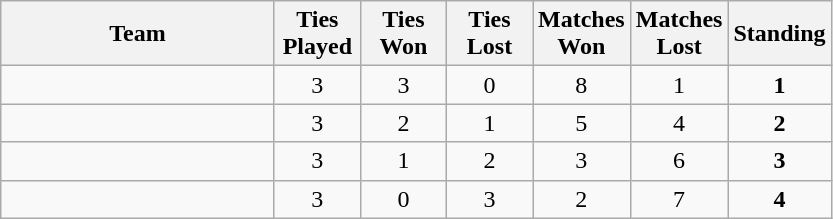<table class=wikitable style="text-align:center">
<tr>
<th width=175>Team</th>
<th width=50>Ties Played</th>
<th width=50>Ties Won</th>
<th width=50>Ties Lost</th>
<th width=50>Matches Won</th>
<th width=50>Matches Lost</th>
<th width=50>Standing</th>
</tr>
<tr>
<td style="text-align:left"></td>
<td>3</td>
<td>3</td>
<td>0</td>
<td>8</td>
<td>1</td>
<td><strong>1</strong></td>
</tr>
<tr>
<td style="text-align:left"></td>
<td>3</td>
<td>2</td>
<td>1</td>
<td>5</td>
<td>4</td>
<td><strong>2</strong></td>
</tr>
<tr>
<td style="text-align:left"></td>
<td>3</td>
<td>1</td>
<td>2</td>
<td>3</td>
<td>6</td>
<td><strong>3</strong></td>
</tr>
<tr>
<td style="text-align:left"></td>
<td>3</td>
<td>0</td>
<td>3</td>
<td>2</td>
<td>7</td>
<td><strong>4</strong></td>
</tr>
</table>
